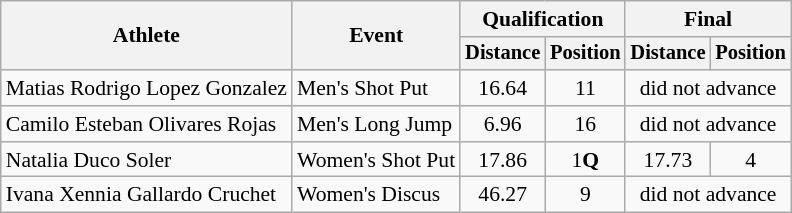<table class=wikitable style="font-size:90%">
<tr>
<th rowspan="2">Athlete</th>
<th rowspan="2">Event</th>
<th colspan="2">Qualification</th>
<th colspan="2">Final</th>
</tr>
<tr style="font-size:95%">
<th>Distance</th>
<th>Position</th>
<th>Distance</th>
<th>Position</th>
</tr>
<tr align=center>
<td align=left>Matias Rodrigo Lopez Gonzalez</td>
<td align=left>Men's Shot Put</td>
<td>16.64</td>
<td>11</td>
<td colspan=2>did not advance</td>
</tr>
<tr align=center>
<td align=left>Camilo Esteban Olivares Rojas</td>
<td align=left>Men's Long Jump</td>
<td>6.96</td>
<td>16</td>
<td colspan=2>did not advance</td>
</tr>
<tr align=center>
<td align=left>Natalia Duco Soler</td>
<td align=left>Women's Shot Put</td>
<td>17.86</td>
<td>1<strong>Q</strong></td>
<td>17.73</td>
<td>4</td>
</tr>
<tr align=center>
<td align=left>Ivana Xennia Gallardo Cruchet</td>
<td align=left>Women's Discus</td>
<td>46.27</td>
<td>9</td>
<td colspan=2>did not advance</td>
</tr>
</table>
